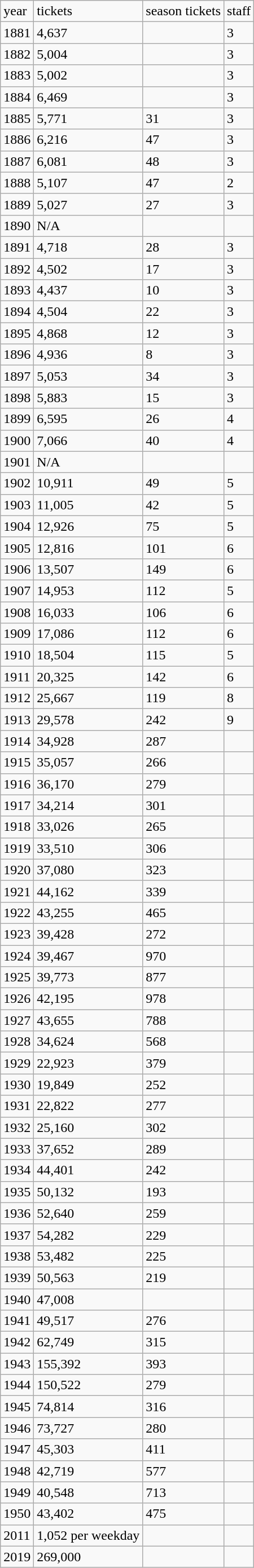<table class="wikitable sortable mw-collapsible mw-collapsed">
<tr>
<td>year</td>
<td>tickets</td>
<td>season tickets</td>
<td>staff</td>
</tr>
<tr>
<td>1881</td>
<td>4,637</td>
<td></td>
<td>3</td>
</tr>
<tr>
<td>1882</td>
<td>5,004</td>
<td></td>
<td>3</td>
</tr>
<tr>
<td>1883</td>
<td>5,002</td>
<td></td>
<td>3</td>
</tr>
<tr>
<td>1884</td>
<td>6,469</td>
<td></td>
<td>3</td>
</tr>
<tr>
<td>1885</td>
<td>5,771</td>
<td>31</td>
<td>3</td>
</tr>
<tr>
<td>1886</td>
<td>6,216</td>
<td>47</td>
<td>3</td>
</tr>
<tr>
<td>1887</td>
<td>6,081</td>
<td>48</td>
<td>3</td>
</tr>
<tr>
<td>1888</td>
<td>5,107</td>
<td>47</td>
<td>2</td>
</tr>
<tr>
<td>1889</td>
<td>5,027</td>
<td>27</td>
<td>3</td>
</tr>
<tr>
<td>1890</td>
<td>N/A</td>
<td></td>
<td></td>
</tr>
<tr>
<td>1891</td>
<td>4,718</td>
<td>28</td>
<td>3</td>
</tr>
<tr>
<td>1892</td>
<td>4,502</td>
<td>17</td>
<td>3</td>
</tr>
<tr>
<td>1893</td>
<td>4,437</td>
<td>10</td>
<td>3</td>
</tr>
<tr>
<td>1894</td>
<td>4,504</td>
<td>22</td>
<td>3</td>
</tr>
<tr>
<td>1895</td>
<td>4,868</td>
<td>12</td>
<td>3</td>
</tr>
<tr>
<td>1896</td>
<td>4,936</td>
<td>8</td>
<td>3</td>
</tr>
<tr>
<td>1897</td>
<td>5,053</td>
<td>34</td>
<td>3</td>
</tr>
<tr>
<td>1898</td>
<td>5,883</td>
<td>15</td>
<td>3</td>
</tr>
<tr>
<td>1899</td>
<td>6,595</td>
<td>26</td>
<td>4</td>
</tr>
<tr>
<td>1900</td>
<td>7,066</td>
<td>40</td>
<td>4</td>
</tr>
<tr>
<td>1901</td>
<td>N/A</td>
<td></td>
<td></td>
</tr>
<tr>
<td>1902</td>
<td>10,911</td>
<td>49</td>
<td>5</td>
</tr>
<tr>
<td>1903</td>
<td>11,005</td>
<td>42</td>
<td>5</td>
</tr>
<tr>
<td>1904</td>
<td>12,926</td>
<td>75</td>
<td>5</td>
</tr>
<tr>
<td>1905</td>
<td>12,816</td>
<td>101</td>
<td>6</td>
</tr>
<tr>
<td>1906</td>
<td>13,507</td>
<td>149</td>
<td>6</td>
</tr>
<tr>
<td>1907</td>
<td>14,953</td>
<td>112</td>
<td>5</td>
</tr>
<tr>
<td>1908</td>
<td>16,033</td>
<td>106</td>
<td>6</td>
</tr>
<tr>
<td>1909</td>
<td>17,086</td>
<td>112</td>
<td>6</td>
</tr>
<tr>
<td>1910</td>
<td>18,504</td>
<td>115</td>
<td>5</td>
</tr>
<tr>
<td>1911</td>
<td>20,325</td>
<td>142</td>
<td>6</td>
</tr>
<tr>
<td>1912</td>
<td>25,667</td>
<td>119</td>
<td>8</td>
</tr>
<tr>
<td>1913</td>
<td>29,578</td>
<td>242</td>
<td>9</td>
</tr>
<tr>
<td>1914</td>
<td>34,928</td>
<td>287</td>
<td></td>
</tr>
<tr>
<td>1915</td>
<td>35,057</td>
<td>266</td>
<td></td>
</tr>
<tr>
<td>1916</td>
<td>36,170</td>
<td>279</td>
<td></td>
</tr>
<tr>
<td>1917</td>
<td>34,214</td>
<td>301</td>
<td></td>
</tr>
<tr>
<td>1918</td>
<td>33,026</td>
<td>265</td>
<td></td>
</tr>
<tr>
<td>1919</td>
<td>33,510</td>
<td>306</td>
<td></td>
</tr>
<tr>
<td>1920</td>
<td>37,080</td>
<td>323</td>
<td></td>
</tr>
<tr>
<td>1921</td>
<td>44,162</td>
<td>339</td>
<td></td>
</tr>
<tr>
<td>1922</td>
<td>43,255</td>
<td>465</td>
<td></td>
</tr>
<tr>
<td>1923</td>
<td>39,428</td>
<td>272</td>
<td></td>
</tr>
<tr>
<td>1924</td>
<td>39,467</td>
<td>970</td>
<td></td>
</tr>
<tr>
<td>1925</td>
<td>39,773</td>
<td>877</td>
<td></td>
</tr>
<tr>
<td>1926</td>
<td>42,195</td>
<td>978</td>
<td></td>
</tr>
<tr>
<td>1927</td>
<td>43,655</td>
<td>788</td>
<td></td>
</tr>
<tr>
<td>1928</td>
<td>34,624</td>
<td>568</td>
<td></td>
</tr>
<tr>
<td>1929</td>
<td>22,923</td>
<td>379</td>
<td></td>
</tr>
<tr>
<td>1930</td>
<td>19,849</td>
<td>252</td>
<td></td>
</tr>
<tr>
<td>1931</td>
<td>22,822</td>
<td>277</td>
<td></td>
</tr>
<tr>
<td>1932</td>
<td>25,160</td>
<td>302</td>
<td></td>
</tr>
<tr>
<td>1933</td>
<td>37,652</td>
<td>289</td>
<td></td>
</tr>
<tr>
<td>1934</td>
<td>44,401</td>
<td>242</td>
<td></td>
</tr>
<tr>
<td>1935</td>
<td>50,132</td>
<td>193</td>
<td></td>
</tr>
<tr>
<td>1936</td>
<td>52,640</td>
<td>259</td>
<td></td>
</tr>
<tr>
<td>1937</td>
<td>54,282</td>
<td>229</td>
<td></td>
</tr>
<tr>
<td>1938</td>
<td>53,482</td>
<td>225</td>
<td></td>
</tr>
<tr>
<td>1939</td>
<td>50,563</td>
<td>219</td>
<td></td>
</tr>
<tr>
<td>1940</td>
<td>47,008</td>
<td></td>
<td></td>
</tr>
<tr>
<td>1941</td>
<td>49,517</td>
<td>276</td>
<td></td>
</tr>
<tr>
<td>1942</td>
<td>62,749</td>
<td>315</td>
<td></td>
</tr>
<tr>
<td>1943</td>
<td>155,392</td>
<td>393</td>
<td></td>
</tr>
<tr>
<td>1944</td>
<td>150,522</td>
<td>279</td>
<td></td>
</tr>
<tr>
<td>1945</td>
<td>74,814</td>
<td>316</td>
<td></td>
</tr>
<tr>
<td>1946</td>
<td>73,727</td>
<td>280</td>
<td></td>
</tr>
<tr>
<td>1947</td>
<td>45,303</td>
<td>411</td>
<td></td>
</tr>
<tr>
<td>1948</td>
<td>42,719</td>
<td>577</td>
<td></td>
</tr>
<tr>
<td>1949</td>
<td>40,548</td>
<td>713</td>
<td></td>
</tr>
<tr>
<td>1950</td>
<td>43,402</td>
<td>475</td>
<td></td>
</tr>
<tr>
<td>2011</td>
<td>1,052 per weekday</td>
<td></td>
<td></td>
</tr>
<tr>
<td>2019</td>
<td>269,000</td>
<td></td>
<td></td>
</tr>
</table>
